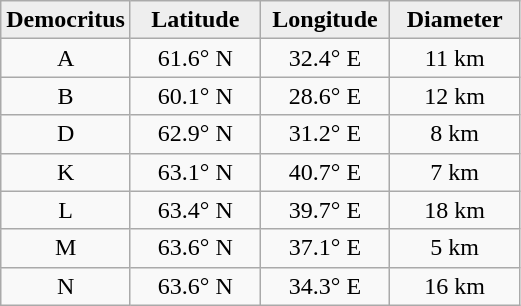<table class="wikitable">
<tr>
<th width="25%" style="background:#eeeeee;">Democritus</th>
<th width="25%" style="background:#eeeeee;">Latitude</th>
<th width="25%" style="background:#eeeeee;">Longitude</th>
<th width="25%" style="background:#eeeeee;">Diameter</th>
</tr>
<tr>
<td align="center">A</td>
<td align="center">61.6° N</td>
<td align="center">32.4° E</td>
<td align="center">11 km</td>
</tr>
<tr>
<td align="center">B</td>
<td align="center">60.1° N</td>
<td align="center">28.6° E</td>
<td align="center">12 km</td>
</tr>
<tr>
<td align="center">D</td>
<td align="center">62.9° N</td>
<td align="center">31.2° E</td>
<td align="center">8 km</td>
</tr>
<tr>
<td align="center">K</td>
<td align="center">63.1° N</td>
<td align="center">40.7° E</td>
<td align="center">7 km</td>
</tr>
<tr>
<td align="center">L</td>
<td align="center">63.4° N</td>
<td align="center">39.7° E</td>
<td align="center">18 km</td>
</tr>
<tr>
<td align="center">M</td>
<td align="center">63.6° N</td>
<td align="center">37.1° E</td>
<td align="center">5 km</td>
</tr>
<tr>
<td align="center">N</td>
<td align="center">63.6° N</td>
<td align="center">34.3° E</td>
<td align="center">16 km</td>
</tr>
</table>
